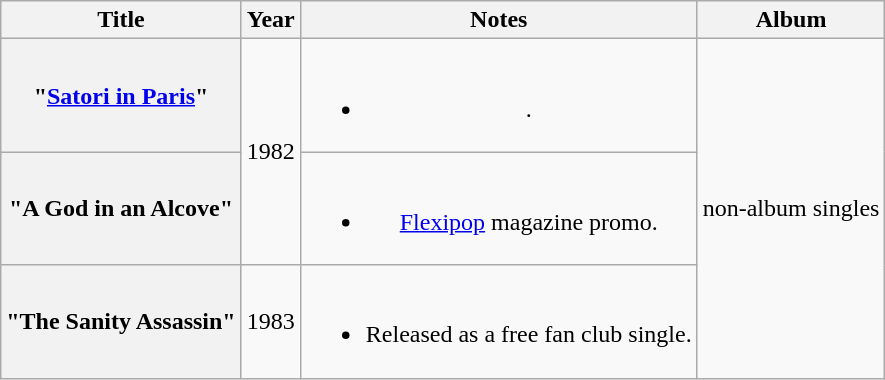<table class="wikitable plainrowheaders">
<tr>
<th>Title</th>
<th>Year</th>
<th>Notes</th>
<th>Album</th>
</tr>
<tr align="center">
<th scope="row">"<a href='#'>Satori in Paris</a>"</th>
<td rowspan="2">1982</td>
<td><br><ul><li>.</li></ul></td>
<td rowspan="3" align="left">non-album singles</td>
</tr>
<tr align="center">
<th scope="row">"A God in an Alcove"</th>
<td><br><ul><li><a href='#'>Flexipop</a> magazine promo.</li></ul></td>
</tr>
<tr align="center">
<th scope="row">"The Sanity Assassin"</th>
<td>1983</td>
<td><br><ul><li>Released as a free fan club single.</li></ul></td>
</tr>
</table>
